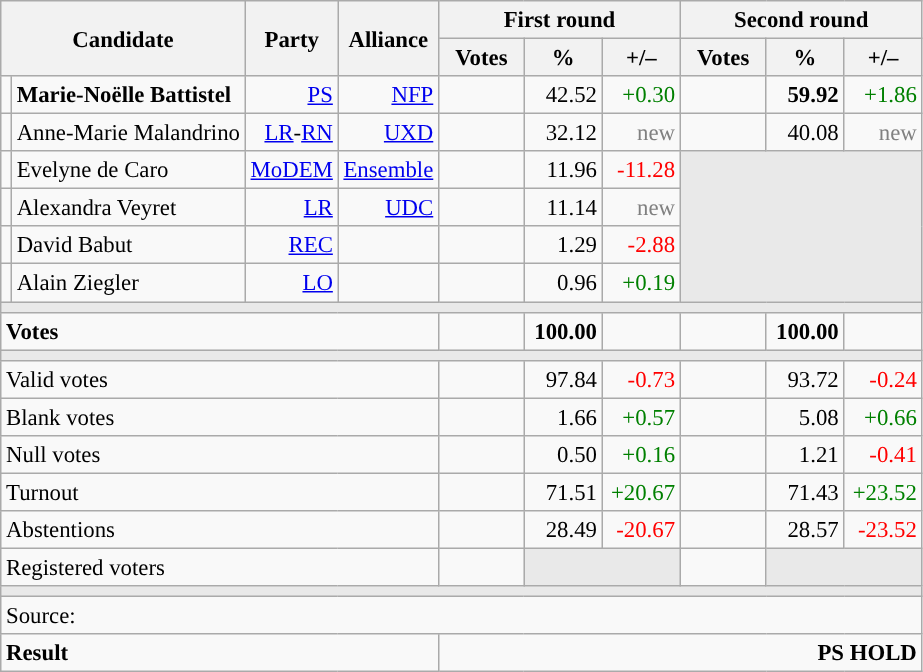<table class="wikitable" style="text-align:right;font-size:95%;">
<tr>
<th rowspan="2" colspan="2">Candidate</th>
<th colspan="1" rowspan="2">Party</th>
<th colspan="1" rowspan="2">Alliance</th>
<th colspan="3">First round</th>
<th colspan="3">Second round</th>
</tr>
<tr>
<th style="width:50px;">Votes</th>
<th style="width:45px;">%</th>
<th style="width:45px;">+/–</th>
<th style="width:50px;">Votes</th>
<th style="width:45px;">%</th>
<th style="width:45px;">+/–</th>
</tr>
<tr>
<td style="color:inherit;background:"></td>
<td style="text-align:left;"><strong>Marie-Noëlle Battistel</strong></td>
<td><a href='#'>PS</a></td>
<td><a href='#'>NFP</a></td>
<td></td>
<td>42.52</td>
<td style="color:green;">+0.30</td>
<td><strong></strong></td>
<td><strong>59.92</strong></td>
<td style="color:green;">+1.86</td>
</tr>
<tr>
<td style="color:inherit;background:"></td>
<td style="text-align:left;">Anne-Marie Malandrino</td>
<td><a href='#'>LR</a>-<a href='#'>RN</a></td>
<td><a href='#'>UXD</a></td>
<td></td>
<td>32.12</td>
<td style="color:grey;">new</td>
<td></td>
<td>40.08</td>
<td style="color:grey;">new</td>
</tr>
<tr>
<td style="color:inherit;background:"></td>
<td style="text-align:left;">Evelyne de Caro</td>
<td><a href='#'>MoDEM</a></td>
<td><a href='#'>Ensemble</a></td>
<td></td>
<td>11.96</td>
<td style="color:red;">-11.28</td>
<td colspan="3" rowspan="4" style="background:#E9E9E9;"></td>
</tr>
<tr>
<td style="color:inherit;background:"></td>
<td style="text-align:left;">Alexandra Veyret</td>
<td><a href='#'>LR</a></td>
<td><a href='#'>UDC</a></td>
<td></td>
<td>11.14</td>
<td style="color:grey;">new</td>
</tr>
<tr>
<td style="color:inherit;background:"></td>
<td style="text-align:left;">David Babut</td>
<td><a href='#'>REC</a></td>
<td></td>
<td></td>
<td>1.29</td>
<td style="color:red;">-2.88</td>
</tr>
<tr>
<td style="color:inherit;background:"></td>
<td style="text-align:left;">Alain Ziegler</td>
<td><a href='#'>LO</a></td>
<td></td>
<td></td>
<td>0.96</td>
<td style="color:green;">+0.19</td>
</tr>
<tr>
<td colspan="10" style="background:#E9E9E9;"></td>
</tr>
<tr style="font-weight:bold;">
<td colspan="4" style="text-align:left;">Votes</td>
<td></td>
<td>100.00</td>
<td></td>
<td></td>
<td>100.00</td>
<td></td>
</tr>
<tr>
<td colspan="10" style="background:#E9E9E9;"></td>
</tr>
<tr>
<td colspan="4" style="text-align:left;">Valid votes</td>
<td></td>
<td>97.84</td>
<td style="color:red;">-0.73</td>
<td></td>
<td>93.72</td>
<td style="color:red;">-0.24</td>
</tr>
<tr>
<td colspan="4" style="text-align:left;">Blank votes</td>
<td></td>
<td>1.66</td>
<td style="color:green;">+0.57</td>
<td></td>
<td>5.08</td>
<td style="color:green;">+0.66</td>
</tr>
<tr>
<td colspan="4" style="text-align:left;">Null votes</td>
<td></td>
<td>0.50</td>
<td style="color:green;">+0.16</td>
<td></td>
<td>1.21</td>
<td style="color:red;">-0.41</td>
</tr>
<tr>
<td colspan="4" style="text-align:left;">Turnout</td>
<td></td>
<td>71.51</td>
<td style="color:green;">+20.67</td>
<td></td>
<td>71.43</td>
<td style="color:green;">+23.52</td>
</tr>
<tr>
<td colspan="4" style="text-align:left;">Abstentions</td>
<td></td>
<td>28.49</td>
<td style="color:red;">-20.67</td>
<td></td>
<td>28.57</td>
<td style="color:red;">-23.52</td>
</tr>
<tr>
<td colspan="4" style="text-align:left;">Registered voters</td>
<td></td>
<td colspan="2" style="background:#E9E9E9;"></td>
<td></td>
<td colspan="2" style="background:#E9E9E9;"></td>
</tr>
<tr>
<td colspan="10" style="background:#E9E9E9;"></td>
</tr>
<tr>
<td colspan="10" style="text-align:left;">Source: </td>
</tr>
<tr style="font-weight:bold">
<td colspan="4" style="text-align:left;">Result</td>
<td colspan="6" style="background-color:">PS HOLD</td>
</tr>
</table>
